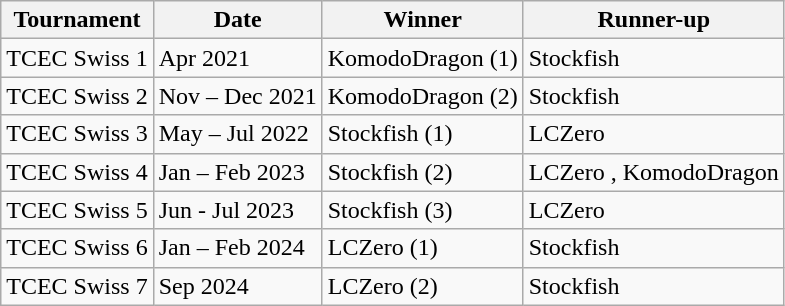<table class="wikitable sortable">
<tr>
<th>Tournament</th>
<th>Date</th>
<th>Winner</th>
<th>Runner-up</th>
</tr>
<tr>
<td>TCEC Swiss 1</td>
<td>Apr 2021</td>
<td>KomodoDragon  (1)</td>
<td>Stockfish </td>
</tr>
<tr>
<td>TCEC Swiss 2</td>
<td>Nov – Dec 2021</td>
<td>KomodoDragon  (2)</td>
<td>Stockfish </td>
</tr>
<tr>
<td>TCEC Swiss 3</td>
<td>May – Jul 2022</td>
<td>Stockfish  (1)</td>
<td>LCZero </td>
</tr>
<tr>
<td>TCEC Swiss 4</td>
<td>Jan – Feb 2023</td>
<td>Stockfish  (2)</td>
<td>LCZero , KomodoDragon </td>
</tr>
<tr>
<td>TCEC Swiss 5</td>
<td>Jun - Jul 2023</td>
<td>Stockfish  (3)</td>
<td>LCZero </td>
</tr>
<tr>
<td>TCEC Swiss 6</td>
<td>Jan – Feb 2024</td>
<td>LCZero  (1)</td>
<td>Stockfish </td>
</tr>
<tr>
<td>TCEC Swiss 7</td>
<td>Sep 2024</td>
<td>LCZero  (2)</td>
<td>Stockfish </td>
</tr>
</table>
